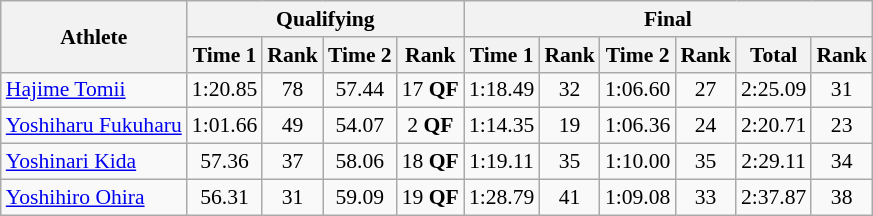<table class="wikitable" style="font-size:90%">
<tr>
<th rowspan="2">Athlete</th>
<th colspan="4">Qualifying</th>
<th colspan="6">Final</th>
</tr>
<tr>
<th>Time 1</th>
<th>Rank</th>
<th>Time 2</th>
<th>Rank</th>
<th>Time 1</th>
<th>Rank</th>
<th>Time 2</th>
<th>Rank</th>
<th>Total</th>
<th>Rank</th>
</tr>
<tr>
<td><a href='#'>Hajime Tomii</a></td>
<td align="center">1:20.85</td>
<td align="center">78</td>
<td align="center">57.44</td>
<td align="center">17 <strong>QF</strong></td>
<td align="center">1:18.49</td>
<td align="center">32</td>
<td align="center">1:06.60</td>
<td align="center">27</td>
<td align="center">2:25.09</td>
<td align="center">31</td>
</tr>
<tr>
<td><a href='#'>Yoshiharu Fukuharu</a></td>
<td align="center">1:01.66</td>
<td align="center">49</td>
<td align="center">54.07</td>
<td align="center">2 <strong>QF</strong></td>
<td align="center">1:14.35</td>
<td align="center">19</td>
<td align="center">1:06.36</td>
<td align="center">24</td>
<td align="center">2:20.71</td>
<td align="center">23</td>
</tr>
<tr>
<td><a href='#'>Yoshinari Kida</a></td>
<td align="center">57.36</td>
<td align="center">37</td>
<td align="center">58.06</td>
<td align="center">18 <strong>QF</strong></td>
<td align="center">1:19.11</td>
<td align="center">35</td>
<td align="center">1:10.00</td>
<td align="center">35</td>
<td align="center">2:29.11</td>
<td align="center">34</td>
</tr>
<tr>
<td><a href='#'>Yoshihiro Ohira</a></td>
<td align="center">56.31</td>
<td align="center">31</td>
<td align="center">59.09</td>
<td align="center">19 <strong>QF</strong></td>
<td align="center">1:28.79</td>
<td align="center">41</td>
<td align="center">1:09.08</td>
<td align="center">33</td>
<td align="center">2:37.87</td>
<td align="center">38</td>
</tr>
</table>
